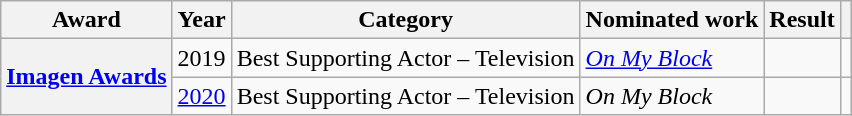<table class="wikitable plainrowheaders sortable">
<tr>
<th scope="col">Award</th>
<th scope="col">Year</th>
<th scope="col">Category</th>
<th scope="col">Nominated work</th>
<th scope="col">Result</th>
<th scope="col" class="unsortable"></th>
</tr>
<tr>
<th scope="row" rowspan="2"><a href='#'>Imagen Awards</a></th>
<td>2019</td>
<td>Best Supporting Actor – Television</td>
<td><em><a href='#'>On My Block</a></em></td>
<td></td>
<td style="text-align:center;"></td>
</tr>
<tr>
<td><a href='#'>2020</a></td>
<td>Best Supporting Actor – Television</td>
<td><em>On My Block</em></td>
<td></td>
<td style="text-align:center;"></td>
</tr>
</table>
